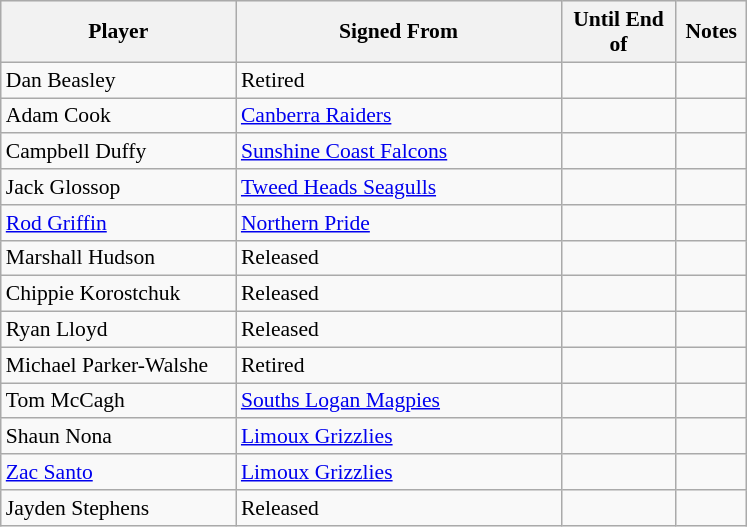<table class="wikitable" style="font-size:90%">
<tr style="background:#efefef;">
<th style="width:150px;">Player</th>
<th style="width:210px;">Signed From</th>
<th style="width:70px;">Until End of</th>
<th style="width:40px;">Notes</th>
</tr>
<tr>
<td>Dan Beasley</td>
<td>Retired</td>
<td></td>
<td></td>
</tr>
<tr>
<td>Adam Cook</td>
<td> <a href='#'>Canberra Raiders</a></td>
<td></td>
<td></td>
</tr>
<tr>
<td>Campbell Duffy</td>
<td> <a href='#'>Sunshine Coast Falcons</a></td>
<td></td>
<td></td>
</tr>
<tr>
<td>Jack Glossop</td>
<td> <a href='#'>Tweed Heads Seagulls</a></td>
<td></td>
<td></td>
</tr>
<tr>
<td><a href='#'>Rod Griffin</a></td>
<td> <a href='#'>Northern Pride</a></td>
<td></td>
<td></td>
</tr>
<tr>
<td>Marshall Hudson</td>
<td>Released</td>
<td></td>
<td></td>
</tr>
<tr>
<td>Chippie Korostchuk</td>
<td>Released</td>
<td></td>
<td></td>
</tr>
<tr>
<td>Ryan Lloyd</td>
<td>Released</td>
<td></td>
<td></td>
</tr>
<tr>
<td>Michael Parker-Walshe</td>
<td>Retired</td>
<td></td>
<td></td>
</tr>
<tr>
<td>Tom McCagh</td>
<td> <a href='#'>Souths Logan Magpies</a></td>
<td></td>
<td></td>
</tr>
<tr>
<td>Shaun Nona</td>
<td> <a href='#'>Limoux Grizzlies</a></td>
<td></td>
<td></td>
</tr>
<tr>
<td><a href='#'>Zac Santo</a></td>
<td> <a href='#'>Limoux Grizzlies</a></td>
<td></td>
<td></td>
</tr>
<tr>
<td>Jayden Stephens</td>
<td>Released</td>
<td></td>
<td></td>
</tr>
</table>
